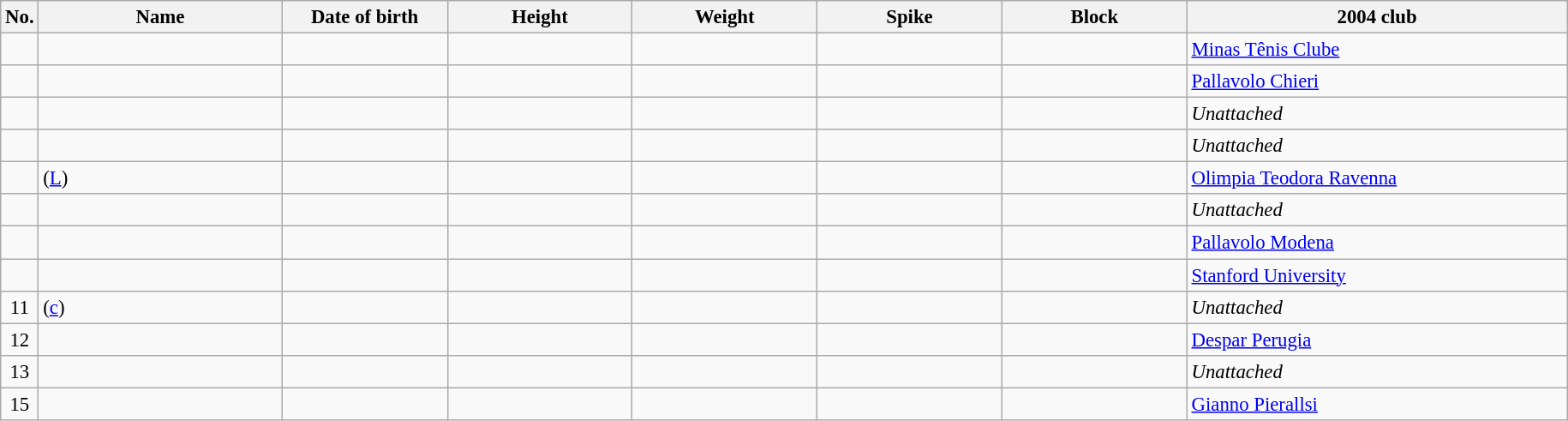<table class="wikitable sortable" style="font-size:95%; text-align:center;">
<tr>
<th>No.</th>
<th style="width:12em">Name</th>
<th style="width:8em">Date of birth</th>
<th style="width:9em">Height</th>
<th style="width:9em">Weight</th>
<th style="width:9em">Spike</th>
<th style="width:9em">Block</th>
<th style="width:19em">2004 club</th>
</tr>
<tr>
<td></td>
<td style="text-align:left;"></td>
<td style="text-align:right;"></td>
<td></td>
<td></td>
<td></td>
<td></td>
<td style="text-align:left;"> <a href='#'>Minas Tênis Clube</a></td>
</tr>
<tr>
<td></td>
<td style="text-align:left;"></td>
<td style="text-align:right;"></td>
<td></td>
<td></td>
<td></td>
<td></td>
<td style="text-align:left;"> <a href='#'>Pallavolo Chieri</a></td>
</tr>
<tr>
<td></td>
<td style="text-align:left;"></td>
<td style="text-align:right;"></td>
<td></td>
<td></td>
<td></td>
<td></td>
<td style="text-align:left;"><em>Unattached</em></td>
</tr>
<tr>
<td></td>
<td style="text-align:left;"></td>
<td style="text-align:right;"></td>
<td></td>
<td></td>
<td></td>
<td></td>
<td style="text-align:left;"><em>Unattached</em></td>
</tr>
<tr>
<td></td>
<td style="text-align:left;"> (<a href='#'>L</a>)</td>
<td style="text-align:right;"></td>
<td></td>
<td></td>
<td></td>
<td></td>
<td style="text-align:left;"> <a href='#'>Olimpia Teodora Ravenna</a></td>
</tr>
<tr>
<td></td>
<td style="text-align:left;"></td>
<td style="text-align:right;"></td>
<td></td>
<td></td>
<td></td>
<td></td>
<td style="text-align:left;"><em>Unattached</em></td>
</tr>
<tr>
<td></td>
<td style="text-align:left;"></td>
<td style="text-align:right;"></td>
<td></td>
<td></td>
<td></td>
<td></td>
<td style="text-align:left;"> <a href='#'>Pallavolo Modena</a></td>
</tr>
<tr>
<td></td>
<td style="text-align:left;"></td>
<td style="text-align:right;"></td>
<td></td>
<td></td>
<td></td>
<td></td>
<td style="text-align:left;"> <a href='#'>Stanford University</a></td>
</tr>
<tr>
<td>11</td>
<td style="text-align:left;"> (<a href='#'>c</a>)</td>
<td style="text-align:right;"></td>
<td></td>
<td></td>
<td></td>
<td></td>
<td style="text-align:left;"><em>Unattached</em></td>
</tr>
<tr>
<td>12</td>
<td style="text-align:left;"></td>
<td style="text-align:right;"></td>
<td></td>
<td></td>
<td></td>
<td></td>
<td style="text-align:left;"> <a href='#'>Despar Perugia</a></td>
</tr>
<tr>
<td>13</td>
<td style="text-align:left;"></td>
<td style="text-align:right;"></td>
<td></td>
<td></td>
<td></td>
<td></td>
<td style="text-align:left;"><em>Unattached</em></td>
</tr>
<tr>
<td>15</td>
<td style="text-align:left;"></td>
<td style="text-align:right;"></td>
<td></td>
<td></td>
<td></td>
<td></td>
<td style="text-align:left;"> <a href='#'>Gianno Pierallsi</a></td>
</tr>
</table>
